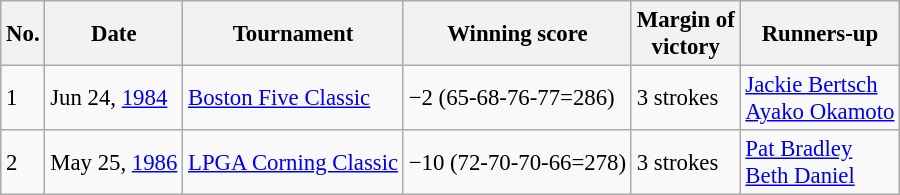<table class="wikitable" style="font-size:95%;">
<tr>
<th>No.</th>
<th>Date</th>
<th>Tournament</th>
<th>Winning score</th>
<th>Margin of<br>victory</th>
<th>Runners-up</th>
</tr>
<tr>
<td>1</td>
<td>Jun 24, <a href='#'>1984</a></td>
<td><a href='#'>Boston Five Classic</a></td>
<td>−2 (65-68-76-77=286)</td>
<td>3 strokes</td>
<td> <a href='#'>Jackie Bertsch</a><br> <a href='#'>Ayako Okamoto</a></td>
</tr>
<tr>
<td>2</td>
<td>May 25, <a href='#'>1986</a></td>
<td><a href='#'>LPGA Corning Classic</a></td>
<td>−10 (72-70-70-66=278)</td>
<td>3 strokes</td>
<td> <a href='#'>Pat Bradley</a><br> <a href='#'>Beth Daniel</a></td>
</tr>
</table>
